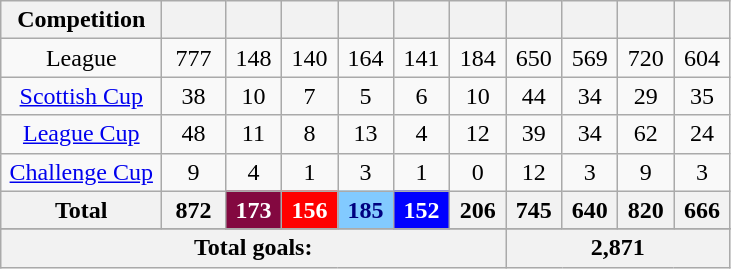<table class="wikitable" style="text-align:center">
<tr>
<th width="100">Competition</th>
<th width="35"></th>
<th width="30"></th>
<th width="30"></th>
<th width="30"></th>
<th width="30"></th>
<th width="30"></th>
<th width="30"></th>
<th width="30"></th>
<th width="30"></th>
<th width="30"></th>
</tr>
<tr>
<td>League</td>
<td>777</td>
<td>148</td>
<td>140</td>
<td>164</td>
<td>141</td>
<td>184</td>
<td>650</td>
<td>569</td>
<td>720</td>
<td>604</td>
</tr>
<tr>
<td><a href='#'>Scottish Cup</a></td>
<td>38</td>
<td>10</td>
<td>7</td>
<td>5</td>
<td>6</td>
<td>10</td>
<td>44</td>
<td>34</td>
<td>29</td>
<td>35</td>
</tr>
<tr>
<td><a href='#'>League Cup</a></td>
<td>48</td>
<td>11</td>
<td>8</td>
<td>13</td>
<td>4</td>
<td>12</td>
<td>39</td>
<td>34</td>
<td>62</td>
<td>24</td>
</tr>
<tr>
<td><a href='#'>Challenge Cup</a></td>
<td>9</td>
<td>4</td>
<td>1</td>
<td>3</td>
<td>1</td>
<td>0</td>
<td>12</td>
<td>3</td>
<td>9</td>
<td>3</td>
</tr>
<tr>
<th>Total</th>
<th>872</th>
<th style="text-align:center; color:white; background:#830840;">173</th>
<th style="text-align:center; color:white; background:red;">156</th>
<th style="text-align:center; color:#000080; background:#82caff;">185</th>
<th style="text-align:center; color:white; background:blue;">152</th>
<th>206</th>
<th>745</th>
<th>640</th>
<th>820</th>
<th>666</th>
</tr>
<tr>
</tr>
<tr>
<th colspan="7">Total goals:</th>
<th colspan="4">2,871</th>
</tr>
</table>
